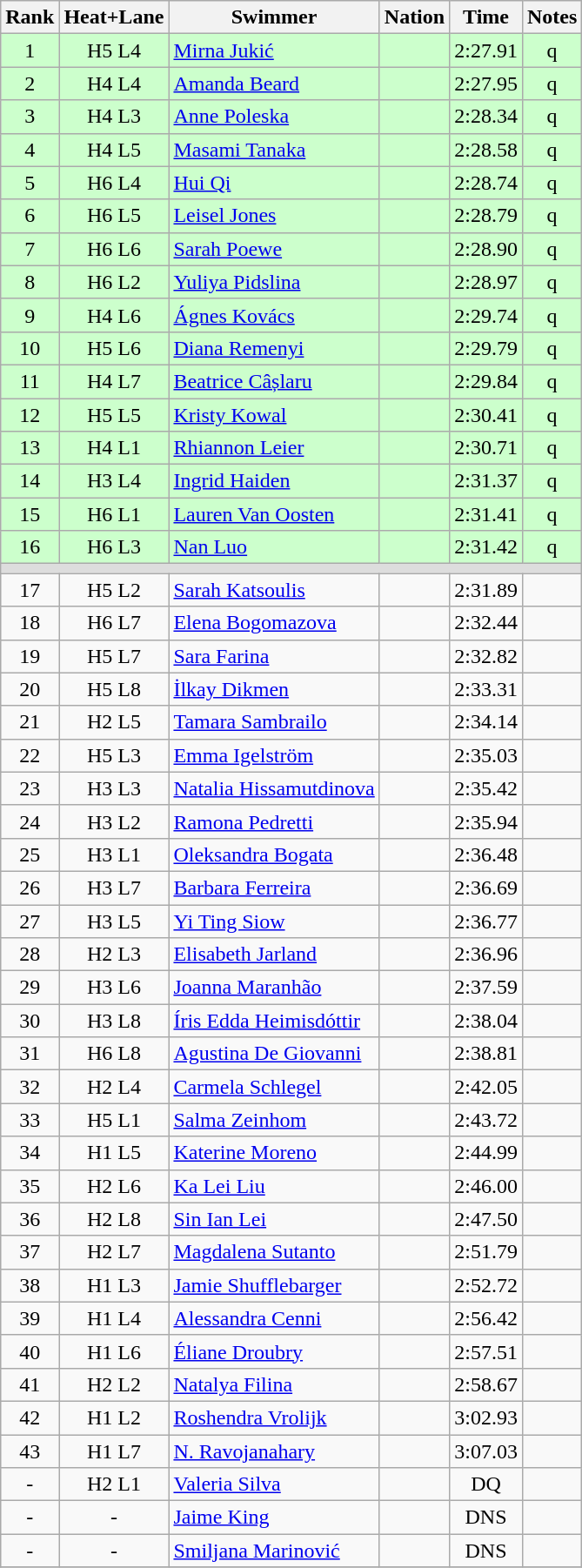<table class="wikitable sortable" style="text-align:center">
<tr>
<th>Rank</th>
<th>Heat+Lane</th>
<th>Swimmer</th>
<th>Nation</th>
<th>Time</th>
<th>Notes</th>
</tr>
<tr bgcolor=ccffcc>
<td>1</td>
<td>H5 L4</td>
<td align=left><a href='#'>Mirna Jukić</a></td>
<td align=left></td>
<td>2:27.91</td>
<td>q</td>
</tr>
<tr bgcolor=ccffcc>
<td>2</td>
<td>H4 L4</td>
<td align=left><a href='#'>Amanda Beard</a></td>
<td align=left></td>
<td>2:27.95</td>
<td>q</td>
</tr>
<tr bgcolor=ccffcc>
<td>3</td>
<td>H4 L3</td>
<td align=left><a href='#'>Anne Poleska</a></td>
<td align=left></td>
<td>2:28.34</td>
<td>q</td>
</tr>
<tr bgcolor=ccffcc>
<td>4</td>
<td>H4 L5</td>
<td align=left><a href='#'>Masami Tanaka</a></td>
<td align=left></td>
<td>2:28.58</td>
<td>q</td>
</tr>
<tr bgcolor=ccffcc>
<td>5</td>
<td>H6 L4</td>
<td align=left><a href='#'>Hui Qi</a></td>
<td align=left></td>
<td>2:28.74</td>
<td>q</td>
</tr>
<tr bgcolor=ccffcc>
<td>6</td>
<td>H6 L5</td>
<td align=left><a href='#'>Leisel Jones</a></td>
<td align=left></td>
<td>2:28.79</td>
<td>q</td>
</tr>
<tr bgcolor=ccffcc>
<td>7</td>
<td>H6 L6</td>
<td align=left><a href='#'>Sarah Poewe</a></td>
<td align=left></td>
<td>2:28.90</td>
<td>q</td>
</tr>
<tr bgcolor=ccffcc>
<td>8</td>
<td>H6 L2</td>
<td align=left><a href='#'>Yuliya Pidslina</a></td>
<td align=left></td>
<td>2:28.97</td>
<td>q</td>
</tr>
<tr bgcolor=ccffcc>
<td>9</td>
<td>H4 L6</td>
<td align=left><a href='#'>Ágnes Kovács</a></td>
<td align=left></td>
<td>2:29.74</td>
<td>q</td>
</tr>
<tr bgcolor=ccffcc>
<td>10</td>
<td>H5 L6</td>
<td align=left><a href='#'>Diana Remenyi</a></td>
<td align=left></td>
<td>2:29.79</td>
<td>q</td>
</tr>
<tr bgcolor=ccffcc>
<td>11</td>
<td>H4 L7</td>
<td align=left><a href='#'>Beatrice Câșlaru</a></td>
<td align=left></td>
<td>2:29.84</td>
<td>q</td>
</tr>
<tr bgcolor=ccffcc>
<td>12</td>
<td>H5 L5</td>
<td align=left><a href='#'>Kristy Kowal</a></td>
<td align=left></td>
<td>2:30.41</td>
<td>q</td>
</tr>
<tr bgcolor=ccffcc>
<td>13</td>
<td>H4 L1</td>
<td align=left><a href='#'>Rhiannon Leier</a></td>
<td align=left></td>
<td>2:30.71</td>
<td>q</td>
</tr>
<tr bgcolor=ccffcc>
<td>14</td>
<td>H3 L4</td>
<td align=left><a href='#'>Ingrid Haiden</a></td>
<td align=left></td>
<td>2:31.37</td>
<td>q</td>
</tr>
<tr bgcolor=ccffcc>
<td>15</td>
<td>H6 L1</td>
<td align=left><a href='#'>Lauren Van Oosten</a></td>
<td align=left></td>
<td>2:31.41</td>
<td>q</td>
</tr>
<tr bgcolor=ccffcc>
<td>16</td>
<td>H6 L3</td>
<td align=left><a href='#'>Nan Luo</a></td>
<td align=left></td>
<td>2:31.42</td>
<td>q</td>
</tr>
<tr bgcolor=#DDDDDD>
<td colspan=6></td>
</tr>
<tr>
<td>17</td>
<td>H5 L2</td>
<td align=left><a href='#'>Sarah Katsoulis</a></td>
<td align=left></td>
<td>2:31.89</td>
<td></td>
</tr>
<tr>
<td>18</td>
<td>H6 L7</td>
<td align=left><a href='#'>Elena Bogomazova</a></td>
<td align=left></td>
<td>2:32.44</td>
<td></td>
</tr>
<tr>
<td>19</td>
<td>H5 L7</td>
<td align=left><a href='#'>Sara Farina</a></td>
<td align=left></td>
<td>2:32.82</td>
<td></td>
</tr>
<tr>
<td>20</td>
<td>H5 L8</td>
<td align=left><a href='#'>İlkay Dikmen</a></td>
<td align=left></td>
<td>2:33.31</td>
<td></td>
</tr>
<tr>
<td>21</td>
<td>H2 L5</td>
<td align=left><a href='#'>Tamara Sambrailo</a></td>
<td align=left></td>
<td>2:34.14</td>
<td></td>
</tr>
<tr>
<td>22</td>
<td>H5 L3</td>
<td align=left><a href='#'>Emma Igelström</a></td>
<td align=left></td>
<td>2:35.03</td>
<td></td>
</tr>
<tr>
<td>23</td>
<td>H3 L3</td>
<td align=left><a href='#'>Natalia Hissamutdinova</a></td>
<td align=left></td>
<td>2:35.42</td>
<td></td>
</tr>
<tr>
<td>24</td>
<td>H3 L2</td>
<td align=left><a href='#'>Ramona Pedretti</a></td>
<td align=left></td>
<td>2:35.94</td>
<td></td>
</tr>
<tr>
<td>25</td>
<td>H3 L1</td>
<td align=left><a href='#'>Oleksandra Bogata</a></td>
<td align=left></td>
<td>2:36.48</td>
<td></td>
</tr>
<tr>
<td>26</td>
<td>H3 L7</td>
<td align=left><a href='#'>Barbara Ferreira</a></td>
<td align=left></td>
<td>2:36.69</td>
<td></td>
</tr>
<tr>
<td>27</td>
<td>H3 L5</td>
<td align=left><a href='#'>Yi Ting Siow</a></td>
<td align=left></td>
<td>2:36.77</td>
<td></td>
</tr>
<tr>
<td>28</td>
<td>H2 L3</td>
<td align=left><a href='#'>Elisabeth Jarland</a></td>
<td align=left></td>
<td>2:36.96</td>
<td></td>
</tr>
<tr>
<td>29</td>
<td>H3 L6</td>
<td align=left><a href='#'>Joanna Maranhão</a></td>
<td align=left></td>
<td>2:37.59</td>
<td></td>
</tr>
<tr>
<td>30</td>
<td>H3 L8</td>
<td align=left><a href='#'>Íris Edda Heimisdóttir</a></td>
<td align=left></td>
<td>2:38.04</td>
<td></td>
</tr>
<tr>
<td>31</td>
<td>H6 L8</td>
<td align=left><a href='#'>Agustina De Giovanni</a></td>
<td align=left></td>
<td>2:38.81</td>
<td></td>
</tr>
<tr>
<td>32</td>
<td>H2 L4</td>
<td align=left><a href='#'>Carmela Schlegel</a></td>
<td align=left></td>
<td>2:42.05</td>
<td></td>
</tr>
<tr>
<td>33</td>
<td>H5 L1</td>
<td align=left><a href='#'>Salma Zeinhom</a></td>
<td align=left></td>
<td>2:43.72</td>
<td></td>
</tr>
<tr>
<td>34</td>
<td>H1 L5</td>
<td align=left><a href='#'>Katerine Moreno</a></td>
<td align=left></td>
<td>2:44.99</td>
<td></td>
</tr>
<tr>
<td>35</td>
<td>H2 L6</td>
<td align=left><a href='#'>Ka Lei Liu</a></td>
<td align=left></td>
<td>2:46.00</td>
<td></td>
</tr>
<tr>
<td>36</td>
<td>H2 L8</td>
<td align=left><a href='#'>Sin Ian Lei</a></td>
<td align=left></td>
<td>2:47.50</td>
<td></td>
</tr>
<tr>
<td>37</td>
<td>H2 L7</td>
<td align=left><a href='#'>Magdalena Sutanto</a></td>
<td align=left></td>
<td>2:51.79</td>
<td></td>
</tr>
<tr>
<td>38</td>
<td>H1 L3</td>
<td align=left><a href='#'>Jamie Shufflebarger</a></td>
<td align=left></td>
<td>2:52.72</td>
<td></td>
</tr>
<tr>
<td>39</td>
<td>H1 L4</td>
<td align=left><a href='#'>Alessandra Cenni</a></td>
<td align=left></td>
<td>2:56.42</td>
<td></td>
</tr>
<tr>
<td>40</td>
<td>H1 L6</td>
<td align=left><a href='#'>Éliane Droubry</a></td>
<td align=left></td>
<td>2:57.51</td>
<td></td>
</tr>
<tr>
<td>41</td>
<td>H2 L2</td>
<td align=left><a href='#'>Natalya Filina</a></td>
<td align=left></td>
<td>2:58.67</td>
<td></td>
</tr>
<tr>
<td>42</td>
<td>H1 L2</td>
<td align=left><a href='#'>Roshendra Vrolijk</a></td>
<td align=left></td>
<td>3:02.93</td>
<td></td>
</tr>
<tr>
<td>43</td>
<td>H1 L7</td>
<td align=left><a href='#'>N. Ravojanahary</a></td>
<td align=left></td>
<td>3:07.03</td>
<td></td>
</tr>
<tr>
<td>-</td>
<td>H2 L1</td>
<td align=left><a href='#'>Valeria Silva</a></td>
<td align=left></td>
<td>DQ</td>
<td></td>
</tr>
<tr>
<td>-</td>
<td>-</td>
<td align=left><a href='#'>Jaime King</a></td>
<td align=left></td>
<td>DNS</td>
<td></td>
</tr>
<tr>
<td>-</td>
<td>-</td>
<td align=left><a href='#'>Smiljana Marinović</a></td>
<td align=left></td>
<td>DNS</td>
<td></td>
</tr>
<tr>
</tr>
</table>
